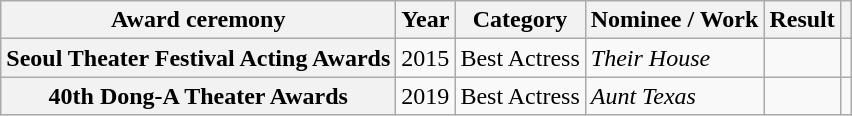<table class="wikitable plainrowheaders sortable">
<tr>
<th scope="col">Award ceremony</th>
<th scope="col">Year</th>
<th scope="col">Category</th>
<th scope="col">Nominee / Work</th>
<th scope="col">Result</th>
<th scope="col" class="unsortable"></th>
</tr>
<tr>
<th scope="row">Seoul Theater Festival Acting Awards</th>
<td style="text-align:center">2015</td>
<td>Best Actress</td>
<td><em>Their House</em></td>
<td></td>
<td style="text-align:center"></td>
</tr>
<tr>
<th scope="row">40th Dong-A Theater Awards</th>
<td style="text-align:center">2019</td>
<td>Best Actress</td>
<td><em>Aunt Texas</em></td>
<td></td>
<td style="text-align:center"></td>
</tr>
</table>
